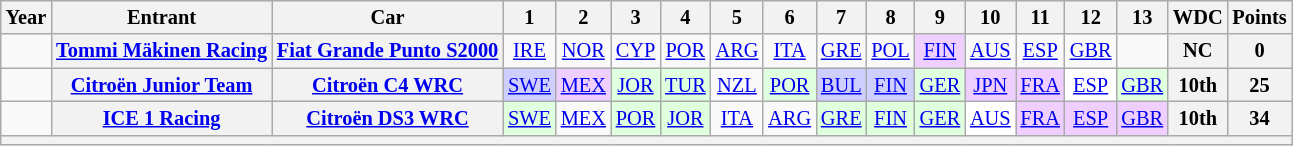<table class="wikitable" style="text-align:center; font-size:85%">
<tr>
<th>Year</th>
<th>Entrant</th>
<th>Car</th>
<th>1</th>
<th>2</th>
<th>3</th>
<th>4</th>
<th>5</th>
<th>6</th>
<th>7</th>
<th>8</th>
<th>9</th>
<th>10</th>
<th>11</th>
<th>12</th>
<th>13</th>
<th>WDC</th>
<th>Points</th>
</tr>
<tr>
<td id=2009R></td>
<th nowrap><a href='#'>Tommi Mäkinen Racing</a></th>
<th><a href='#'>Fiat Grande Punto S2000</a></th>
<td><a href='#'>IRE</a></td>
<td><a href='#'>NOR</a></td>
<td><a href='#'>CYP</a></td>
<td><a href='#'>POR</a></td>
<td><a href='#'>ARG</a></td>
<td><a href='#'>ITA</a></td>
<td><a href='#'>GRE</a></td>
<td><a href='#'>POL</a></td>
<td style="background:#efcfff;"><a href='#'>FIN</a><br></td>
<td><a href='#'>AUS</a></td>
<td><a href='#'>ESP</a></td>
<td><a href='#'>GBR</a></td>
<td></td>
<th>NC</th>
<th>0</th>
</tr>
<tr>
<td id=2010></td>
<th nowrap><a href='#'>Citroën Junior Team</a></th>
<th nowrap><a href='#'>Citroën C4 WRC</a></th>
<td style="background:#cfcfff;"><a href='#'>SWE</a><br></td>
<td style="background:#efcfff;"><a href='#'>MEX</a><br></td>
<td style="background:#dfffdf;"><a href='#'>JOR</a><br></td>
<td style="background:#dfffdf;"><a href='#'>TUR</a><br></td>
<td><a href='#'>NZL</a></td>
<td style="background:#dfffdf;"><a href='#'>POR</a><br></td>
<td style="background:#cfcfff;"><a href='#'>BUL</a><br></td>
<td style="background:#cfcfff;"><a href='#'>FIN</a><br></td>
<td style="background:#dfffdf;"><a href='#'>GER</a><br></td>
<td style="background:#efcfff;"><a href='#'>JPN</a><br></td>
<td style="background:#efcfff;"><a href='#'>FRA</a><br></td>
<td style="background:#fff;"><a href='#'>ESP</a><br></td>
<td style="background:#dfffdf;"><a href='#'>GBR</a><br></td>
<th>10th</th>
<th>25</th>
</tr>
<tr>
<td id=2011></td>
<th nowrap><a href='#'>ICE 1 Racing</a></th>
<th nowrap><a href='#'>Citroën DS3 WRC</a></th>
<td style="background:#dfffdf;"><a href='#'>SWE</a><br></td>
<td><a href='#'>MEX</a></td>
<td style="background:#dfffdf;"><a href='#'>POR</a><br></td>
<td style="background:#dfffdf;"><a href='#'>JOR</a><br></td>
<td><a href='#'>ITA</a></td>
<td><a href='#'>ARG</a></td>
<td style="background:#dfffdf;"><a href='#'>GRE</a><br></td>
<td style="background:#dfffdf;"><a href='#'>FIN</a><br></td>
<td style="background:#dfffdf;"><a href='#'>GER</a><br></td>
<td style="background:#fff;"><a href='#'>AUS</a><br></td>
<td style="background:#efcfff;"><a href='#'>FRA</a><br></td>
<td style="background:#efcfff;"><a href='#'>ESP</a><br></td>
<td style="background:#efcfff;"><a href='#'>GBR</a><br></td>
<th>10th</th>
<th>34</th>
</tr>
<tr>
<th colspan="18"></th>
</tr>
</table>
